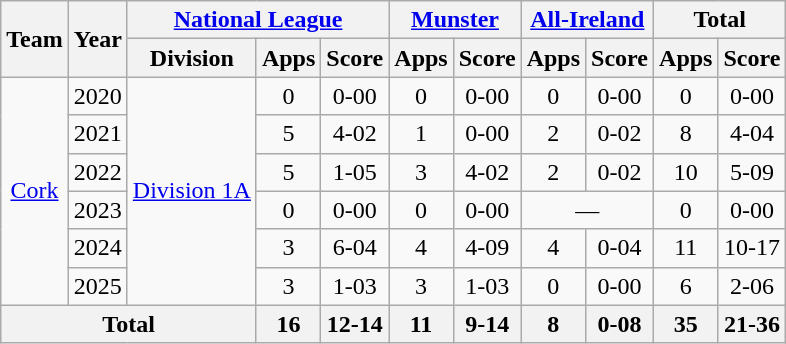<table class="wikitable" style="text-align:center">
<tr>
<th rowspan="2">Team</th>
<th rowspan="2">Year</th>
<th colspan="3"><a href='#'>National League</a></th>
<th colspan="2"><a href='#'>Munster</a></th>
<th colspan="2"><a href='#'>All-Ireland</a></th>
<th colspan="2">Total</th>
</tr>
<tr>
<th>Division</th>
<th>Apps</th>
<th>Score</th>
<th>Apps</th>
<th>Score</th>
<th>Apps</th>
<th>Score</th>
<th>Apps</th>
<th>Score</th>
</tr>
<tr>
<td rowspan="6"><a href='#'>Cork</a></td>
<td>2020</td>
<td rowspan="6"><a href='#'>Division 1A</a></td>
<td>0</td>
<td>0-00</td>
<td>0</td>
<td>0-00</td>
<td>0</td>
<td>0-00</td>
<td>0</td>
<td>0-00</td>
</tr>
<tr>
<td>2021</td>
<td>5</td>
<td>4-02</td>
<td>1</td>
<td>0-00</td>
<td>2</td>
<td>0-02</td>
<td>8</td>
<td>4-04</td>
</tr>
<tr>
<td>2022</td>
<td>5</td>
<td>1-05</td>
<td>3</td>
<td>4-02</td>
<td>2</td>
<td>0-02</td>
<td>10</td>
<td>5-09</td>
</tr>
<tr>
<td>2023</td>
<td>0</td>
<td>0-00</td>
<td>0</td>
<td>0-00</td>
<td colspan=2>—</td>
<td>0</td>
<td>0-00</td>
</tr>
<tr>
<td>2024</td>
<td>3</td>
<td>6-04</td>
<td>4</td>
<td>4-09</td>
<td>4</td>
<td>0-04</td>
<td>11</td>
<td>10-17</td>
</tr>
<tr>
<td>2025</td>
<td>3</td>
<td>1-03</td>
<td>3</td>
<td>1-03</td>
<td>0</td>
<td>0-00</td>
<td>6</td>
<td>2-06</td>
</tr>
<tr>
<th colspan="3">Total</th>
<th>16</th>
<th>12-14</th>
<th>11</th>
<th>9-14</th>
<th>8</th>
<th>0-08</th>
<th>35</th>
<th>21-36</th>
</tr>
</table>
